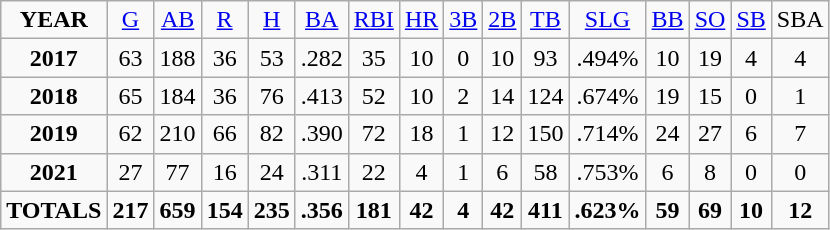<table class="wikitable">
<tr align=center>
<td><strong>YEAR</strong></td>
<td><a href='#'>G</a></td>
<td><a href='#'>AB</a></td>
<td><a href='#'>R</a></td>
<td><a href='#'>H</a></td>
<td><a href='#'>BA</a></td>
<td><a href='#'>RBI</a></td>
<td><a href='#'>HR</a></td>
<td><a href='#'>3B</a></td>
<td><a href='#'>2B</a></td>
<td><a href='#'>TB</a></td>
<td><a href='#'>SLG</a></td>
<td><a href='#'>BB</a></td>
<td><a href='#'>SO</a></td>
<td><a href='#'>SB</a></td>
<td>SBA</td>
</tr>
<tr align=center>
<td><strong>2017</strong></td>
<td>63</td>
<td>188</td>
<td>36</td>
<td>53</td>
<td>.282</td>
<td>35</td>
<td>10</td>
<td>0</td>
<td>10</td>
<td>93</td>
<td>.494%</td>
<td>10</td>
<td>19</td>
<td>4</td>
<td>4</td>
</tr>
<tr align=center>
<td><strong>2018</strong></td>
<td>65</td>
<td>184</td>
<td>36</td>
<td>76</td>
<td>.413</td>
<td>52</td>
<td>10</td>
<td>2</td>
<td>14</td>
<td>124</td>
<td>.674%</td>
<td>19</td>
<td>15</td>
<td>0</td>
<td>1</td>
</tr>
<tr align=center>
<td><strong>2019</strong></td>
<td>62</td>
<td>210</td>
<td>66</td>
<td>82</td>
<td>.390</td>
<td>72</td>
<td>18</td>
<td>1</td>
<td>12</td>
<td>150</td>
<td>.714%</td>
<td>24</td>
<td>27</td>
<td>6</td>
<td>7</td>
</tr>
<tr align=center>
<td><strong>2021</strong></td>
<td>27</td>
<td>77</td>
<td>16</td>
<td>24</td>
<td>.311</td>
<td>22</td>
<td>4</td>
<td>1</td>
<td>6</td>
<td>58</td>
<td>.753%</td>
<td>6</td>
<td>8</td>
<td>0</td>
<td>0</td>
</tr>
<tr align=center>
<td><strong>TOTALS</strong></td>
<td><strong>217</strong></td>
<td><strong>659</strong></td>
<td><strong>154</strong></td>
<td><strong>235</strong></td>
<td><strong>.356</strong></td>
<td><strong>181</strong></td>
<td><strong>42</strong></td>
<td><strong>4</strong></td>
<td><strong>42</strong></td>
<td><strong>411</strong></td>
<td><strong>.623%</strong></td>
<td><strong>59</strong></td>
<td><strong>69</strong></td>
<td><strong>10</strong></td>
<td><strong>12</strong></td>
</tr>
</table>
